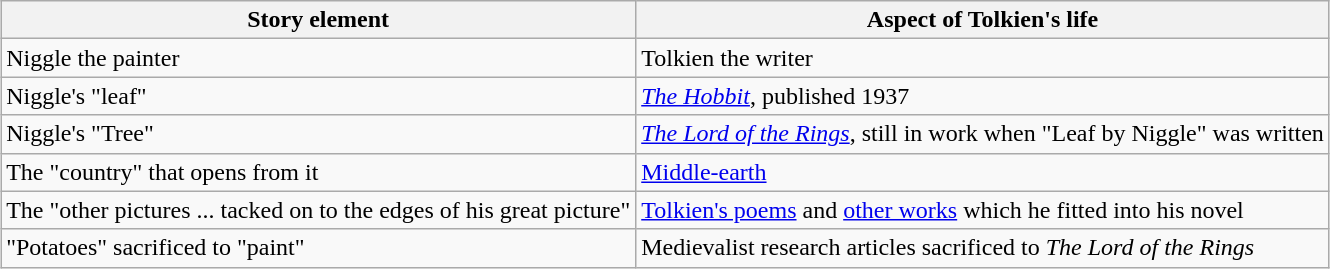<table class="wikitable" style="margin:1em auto;">
<tr>
<th>Story element</th>
<th>Aspect of Tolkien's life</th>
</tr>
<tr>
<td>Niggle the painter</td>
<td>Tolkien the writer</td>
</tr>
<tr>
<td>Niggle's "leaf"</td>
<td><em><a href='#'>The Hobbit</a></em>, published 1937</td>
</tr>
<tr>
<td>Niggle's "Tree"</td>
<td><em><a href='#'>The Lord of the Rings</a></em>, still in work when "Leaf by Niggle" was written</td>
</tr>
<tr>
<td>The "country" that opens from it</td>
<td><a href='#'>Middle-earth</a></td>
</tr>
<tr>
<td>The "other pictures ... tacked on to the edges of his great picture"</td>
<td><a href='#'>Tolkien's poems</a> and <a href='#'>other works</a> which he fitted into his novel</td>
</tr>
<tr>
<td>"Potatoes" sacrificed to "paint"</td>
<td>Medievalist research articles sacrificed to <em>The Lord of the Rings</em></td>
</tr>
</table>
